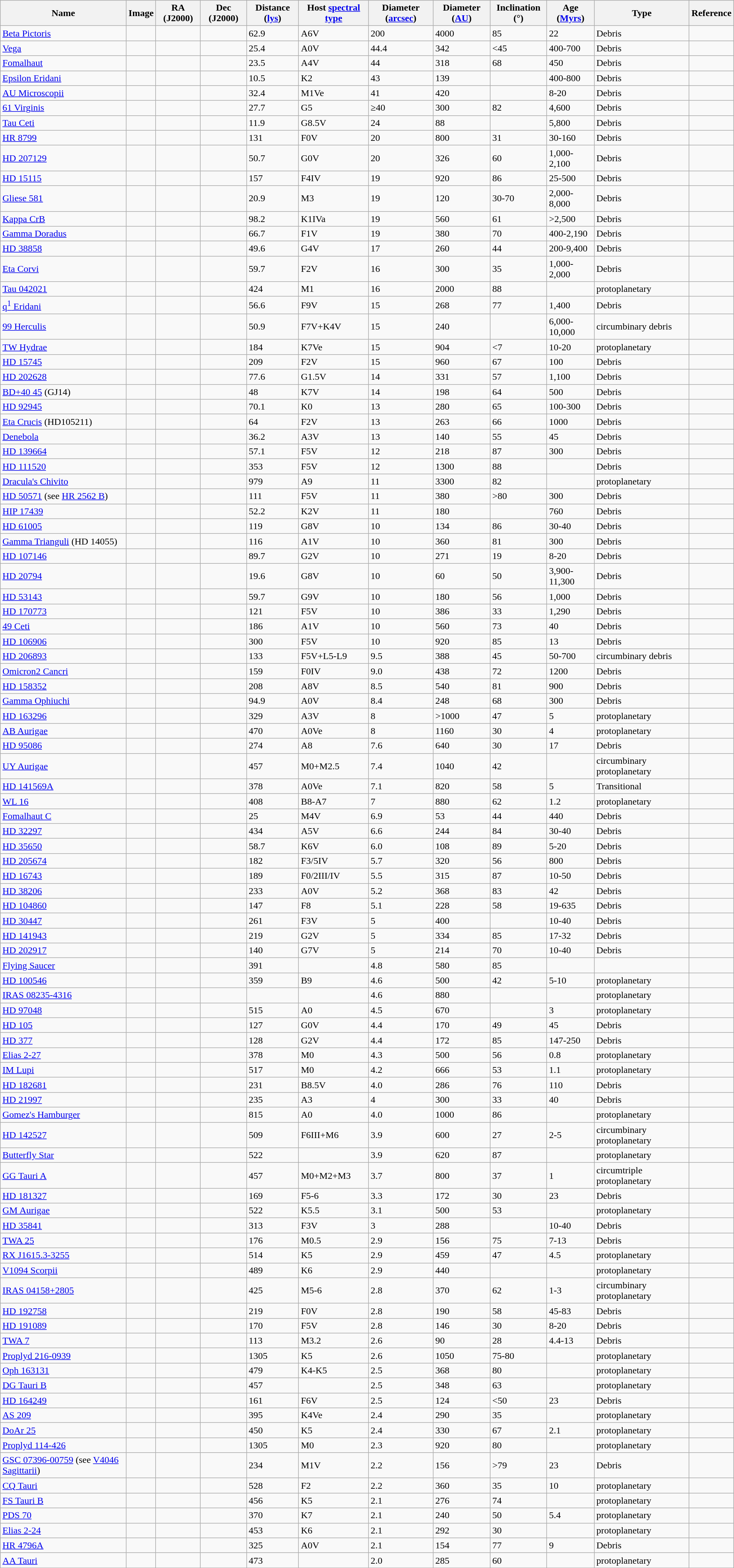<table class="wikitable sortable">
<tr>
<th>Name</th>
<th>Image</th>
<th>RA (J2000)</th>
<th>Dec (J2000)</th>
<th>Distance (<a href='#'>lys</a>)</th>
<th>Host <a href='#'>spectral type</a></th>
<th>Diameter (<a href='#'>arcsec</a>)</th>
<th>Diameter (<a href='#'>AU</a>)</th>
<th>Inclination (°)</th>
<th>Age (<a href='#'>Myrs</a>)</th>
<th>Type</th>
<th>Reference</th>
</tr>
<tr>
<td><a href='#'>Beta Pictoris</a></td>
<td></td>
<td></td>
<td></td>
<td>62.9</td>
<td>A6V</td>
<td>200</td>
<td>4000</td>
<td>85</td>
<td>22</td>
<td>Debris</td>
<td></td>
</tr>
<tr>
<td><a href='#'>Vega</a></td>
<td></td>
<td></td>
<td></td>
<td>25.4</td>
<td>A0V</td>
<td>44.4</td>
<td>342</td>
<td><45</td>
<td>400-700</td>
<td>Debris</td>
<td></td>
</tr>
<tr>
<td><a href='#'>Fomalhaut</a></td>
<td></td>
<td></td>
<td></td>
<td>23.5</td>
<td>A4V</td>
<td>44</td>
<td>318</td>
<td>68</td>
<td>450</td>
<td>Debris</td>
<td></td>
</tr>
<tr>
<td><a href='#'>Epsilon Eridani</a></td>
<td></td>
<td></td>
<td></td>
<td>10.5</td>
<td>K2</td>
<td>43</td>
<td>139</td>
<td></td>
<td>400-800</td>
<td>Debris</td>
<td></td>
</tr>
<tr>
<td><a href='#'>AU Microscopii</a></td>
<td></td>
<td></td>
<td></td>
<td>32.4</td>
<td>M1Ve</td>
<td>41</td>
<td>420</td>
<td></td>
<td>8-20</td>
<td>Debris</td>
<td></td>
</tr>
<tr>
<td><a href='#'>61 Virginis</a></td>
<td></td>
<td></td>
<td></td>
<td>27.7</td>
<td>G5</td>
<td>≥40</td>
<td>300</td>
<td>82</td>
<td>4,600</td>
<td>Debris</td>
<td></td>
</tr>
<tr>
<td><a href='#'>Tau Ceti</a></td>
<td></td>
<td></td>
<td></td>
<td>11.9</td>
<td>G8.5V</td>
<td>24</td>
<td>88</td>
<td></td>
<td>5,800</td>
<td>Debris</td>
<td></td>
</tr>
<tr>
<td><a href='#'>HR 8799</a></td>
<td></td>
<td></td>
<td></td>
<td>131</td>
<td>F0V</td>
<td>20</td>
<td>800</td>
<td>31</td>
<td>30-160</td>
<td>Debris</td>
<td></td>
</tr>
<tr>
<td><a href='#'>HD 207129</a></td>
<td></td>
<td></td>
<td></td>
<td>50.7</td>
<td>G0V</td>
<td>20</td>
<td>326</td>
<td>60</td>
<td>1,000-2,100</td>
<td>Debris</td>
<td></td>
</tr>
<tr>
<td><a href='#'>HD 15115</a></td>
<td></td>
<td></td>
<td></td>
<td>157</td>
<td>F4IV</td>
<td>19</td>
<td>920</td>
<td>86</td>
<td>25-500</td>
<td>Debris</td>
<td></td>
</tr>
<tr>
<td><a href='#'>Gliese 581</a></td>
<td></td>
<td></td>
<td></td>
<td>20.9</td>
<td>M3</td>
<td>19</td>
<td>120</td>
<td>30-70</td>
<td>2,000-8,000</td>
<td>Debris</td>
<td></td>
</tr>
<tr>
<td><a href='#'>Kappa CrB</a></td>
<td></td>
<td></td>
<td></td>
<td>98.2</td>
<td>K1IVa</td>
<td>19</td>
<td>560</td>
<td>61</td>
<td>>2,500</td>
<td>Debris</td>
<td></td>
</tr>
<tr>
<td><a href='#'>Gamma Doradus</a></td>
<td></td>
<td></td>
<td></td>
<td>66.7</td>
<td>F1V</td>
<td>19</td>
<td>380</td>
<td>70</td>
<td>400-2,190</td>
<td>Debris</td>
<td></td>
</tr>
<tr>
<td><a href='#'>HD 38858</a></td>
<td></td>
<td></td>
<td></td>
<td>49.6</td>
<td>G4V</td>
<td>17</td>
<td>260</td>
<td>44</td>
<td>200-9,400</td>
<td>Debris</td>
<td></td>
</tr>
<tr>
<td><a href='#'>Eta Corvi</a></td>
<td></td>
<td></td>
<td></td>
<td>59.7</td>
<td>F2V</td>
<td>16</td>
<td>300</td>
<td>35</td>
<td>1,000-2,000</td>
<td>Debris</td>
<td></td>
</tr>
<tr>
<td><a href='#'>Tau 042021</a></td>
<td></td>
<td></td>
<td></td>
<td>424</td>
<td>M1</td>
<td>16</td>
<td>2000</td>
<td>88</td>
<td></td>
<td>protoplanetary</td>
<td></td>
</tr>
<tr>
<td><a href='#'>q<sup>1</sup> Eridani</a></td>
<td></td>
<td></td>
<td></td>
<td>56.6</td>
<td>F9V</td>
<td>15</td>
<td>268</td>
<td>77</td>
<td>1,400</td>
<td>Debris</td>
<td></td>
</tr>
<tr>
<td><a href='#'>99 Herculis</a></td>
<td></td>
<td></td>
<td></td>
<td>50.9</td>
<td>F7V+K4V</td>
<td>15</td>
<td>240</td>
<td></td>
<td>6,000-10,000</td>
<td>circumbinary debris</td>
<td></td>
</tr>
<tr>
<td><a href='#'>TW Hydrae</a></td>
<td></td>
<td></td>
<td></td>
<td>184</td>
<td>K7Ve</td>
<td>15</td>
<td>904</td>
<td><7</td>
<td>10-20</td>
<td>protoplanetary</td>
<td></td>
</tr>
<tr>
<td><a href='#'>HD 15745</a></td>
<td></td>
<td></td>
<td></td>
<td>209</td>
<td>F2V</td>
<td>15</td>
<td>960</td>
<td>67</td>
<td>100</td>
<td>Debris</td>
<td></td>
</tr>
<tr>
<td><a href='#'>HD 202628</a></td>
<td></td>
<td></td>
<td></td>
<td>77.6</td>
<td>G1.5V</td>
<td>14</td>
<td>331</td>
<td>57</td>
<td>1,100</td>
<td>Debris</td>
<td></td>
</tr>
<tr>
<td><a href='#'>BD+40 45</a> (GJ14)</td>
<td></td>
<td></td>
<td></td>
<td>48</td>
<td>K7V</td>
<td>14</td>
<td>198</td>
<td>64</td>
<td>500</td>
<td>Debris</td>
<td></td>
</tr>
<tr>
<td><a href='#'>HD 92945</a></td>
<td></td>
<td></td>
<td></td>
<td>70.1</td>
<td>K0</td>
<td>13</td>
<td>280</td>
<td>65</td>
<td>100-300</td>
<td>Debris</td>
<td></td>
</tr>
<tr>
<td><a href='#'>Eta Crucis</a> (HD105211)</td>
<td></td>
<td></td>
<td></td>
<td>64</td>
<td>F2V</td>
<td>13</td>
<td>263</td>
<td>66</td>
<td>1000</td>
<td>Debris</td>
<td></td>
</tr>
<tr>
<td><a href='#'>Denebola</a></td>
<td></td>
<td></td>
<td></td>
<td>36.2</td>
<td>A3V</td>
<td>13</td>
<td>140</td>
<td>55</td>
<td>45</td>
<td>Debris</td>
<td></td>
</tr>
<tr>
<td><a href='#'>HD 139664</a></td>
<td></td>
<td></td>
<td></td>
<td>57.1</td>
<td>F5V</td>
<td>12</td>
<td>218</td>
<td>87</td>
<td>300</td>
<td>Debris</td>
<td></td>
</tr>
<tr>
<td><a href='#'>HD 111520</a></td>
<td></td>
<td></td>
<td></td>
<td>353</td>
<td>F5V</td>
<td>12</td>
<td>1300</td>
<td>88</td>
<td></td>
<td>Debris</td>
<td></td>
</tr>
<tr>
<td><a href='#'>Dracula's Chivito</a></td>
<td></td>
<td></td>
<td></td>
<td>979</td>
<td>A9</td>
<td>11</td>
<td>3300</td>
<td>82</td>
<td></td>
<td>protoplanetary</td>
<td></td>
</tr>
<tr>
<td><a href='#'>HD 50571</a> (see <a href='#'>HR 2562 B</a>)</td>
<td></td>
<td></td>
<td></td>
<td>111</td>
<td>F5V</td>
<td>11</td>
<td>380</td>
<td>>80</td>
<td>300</td>
<td>Debris</td>
<td></td>
</tr>
<tr>
<td><a href='#'>HIP 17439</a></td>
<td></td>
<td></td>
<td></td>
<td>52.2</td>
<td>K2V</td>
<td>11</td>
<td>180</td>
<td></td>
<td>760</td>
<td>Debris</td>
<td></td>
</tr>
<tr>
<td><a href='#'>HD 61005</a></td>
<td></td>
<td></td>
<td></td>
<td>119</td>
<td>G8V</td>
<td>10</td>
<td>134</td>
<td>86</td>
<td>30-40</td>
<td>Debris</td>
<td></td>
</tr>
<tr>
<td><a href='#'>Gamma Trianguli</a> (HD 14055)</td>
<td></td>
<td></td>
<td></td>
<td>116</td>
<td>A1V</td>
<td>10</td>
<td>360</td>
<td>81</td>
<td>300</td>
<td>Debris</td>
<td></td>
</tr>
<tr>
<td><a href='#'>HD 107146</a></td>
<td></td>
<td></td>
<td></td>
<td>89.7</td>
<td>G2V</td>
<td>10</td>
<td>271</td>
<td>19</td>
<td>8-20</td>
<td>Debris</td>
<td></td>
</tr>
<tr>
<td><a href='#'>HD 20794</a></td>
<td></td>
<td></td>
<td></td>
<td>19.6</td>
<td>G8V</td>
<td>10</td>
<td>60</td>
<td>50</td>
<td>3,900-11,300</td>
<td>Debris</td>
<td></td>
</tr>
<tr>
<td><a href='#'>HD 53143</a></td>
<td></td>
<td></td>
<td></td>
<td>59.7</td>
<td>G9V</td>
<td>10</td>
<td>180</td>
<td>56</td>
<td>1,000</td>
<td>Debris</td>
<td></td>
</tr>
<tr>
<td><a href='#'>HD 170773</a></td>
<td></td>
<td></td>
<td></td>
<td>121</td>
<td>F5V</td>
<td>10</td>
<td>386</td>
<td>33</td>
<td>1,290</td>
<td>Debris</td>
<td></td>
</tr>
<tr>
<td><a href='#'>49 Ceti</a></td>
<td></td>
<td></td>
<td></td>
<td>186</td>
<td>A1V</td>
<td>10</td>
<td>560</td>
<td>73</td>
<td>40</td>
<td>Debris</td>
<td></td>
</tr>
<tr>
<td><a href='#'>HD 106906</a></td>
<td></td>
<td></td>
<td></td>
<td>300</td>
<td>F5V</td>
<td>10</td>
<td>920</td>
<td>85</td>
<td>13</td>
<td>Debris</td>
<td></td>
</tr>
<tr>
<td><a href='#'>HD 206893</a></td>
<td></td>
<td></td>
<td></td>
<td>133</td>
<td>F5V+L5-L9</td>
<td>9.5</td>
<td>388</td>
<td>45</td>
<td>50-700</td>
<td>circumbinary debris</td>
<td></td>
</tr>
<tr>
<td><a href='#'>Omicron2 Cancri</a></td>
<td></td>
<td></td>
<td></td>
<td>159</td>
<td>F0IV</td>
<td>9.0</td>
<td>438</td>
<td>72</td>
<td>1200</td>
<td>Debris</td>
<td></td>
</tr>
<tr>
<td><a href='#'>HD 158352</a></td>
<td></td>
<td></td>
<td></td>
<td>208</td>
<td>A8V</td>
<td>8.5</td>
<td>540</td>
<td>81</td>
<td>900</td>
<td>Debris</td>
<td></td>
</tr>
<tr>
<td><a href='#'>Gamma Ophiuchi</a></td>
<td></td>
<td></td>
<td></td>
<td>94.9</td>
<td>A0V</td>
<td>8.4</td>
<td>248</td>
<td>68</td>
<td>300</td>
<td>Debris</td>
<td></td>
</tr>
<tr>
<td><a href='#'>HD 163296</a></td>
<td></td>
<td></td>
<td></td>
<td>329</td>
<td>A3V</td>
<td>8</td>
<td>>1000</td>
<td>47</td>
<td>5</td>
<td>protoplanetary</td>
<td></td>
</tr>
<tr>
<td><a href='#'>AB Aurigae</a></td>
<td></td>
<td></td>
<td></td>
<td>470</td>
<td>A0Ve</td>
<td>8</td>
<td>1160</td>
<td>30</td>
<td>4</td>
<td>protoplanetary</td>
<td></td>
</tr>
<tr>
<td><a href='#'>HD 95086</a></td>
<td></td>
<td></td>
<td></td>
<td>274</td>
<td>A8</td>
<td>7.6</td>
<td>640</td>
<td>30</td>
<td>17</td>
<td>Debris</td>
<td></td>
</tr>
<tr>
<td><a href='#'>UY Aurigae</a></td>
<td></td>
<td></td>
<td></td>
<td>457</td>
<td>M0+M2.5</td>
<td>7.4</td>
<td>1040</td>
<td>42</td>
<td></td>
<td>circumbinary protoplanetary</td>
<td></td>
</tr>
<tr>
<td><a href='#'>HD 141569A</a></td>
<td></td>
<td></td>
<td></td>
<td>378</td>
<td>A0Ve</td>
<td>7.1</td>
<td>820</td>
<td>58</td>
<td>5</td>
<td>Transitional</td>
<td></td>
</tr>
<tr>
<td><a href='#'>WL 16</a></td>
<td></td>
<td></td>
<td></td>
<td>408</td>
<td>B8-A7</td>
<td>7</td>
<td>880</td>
<td>62</td>
<td>1.2</td>
<td>protoplanetary</td>
<td></td>
</tr>
<tr>
<td><a href='#'>Fomalhaut C</a></td>
<td></td>
<td></td>
<td></td>
<td>25</td>
<td>M4V</td>
<td>6.9</td>
<td>53</td>
<td>44</td>
<td>440</td>
<td>Debris</td>
<td></td>
</tr>
<tr>
<td><a href='#'>HD 32297</a></td>
<td></td>
<td></td>
<td></td>
<td>434</td>
<td>A5V</td>
<td>6.6</td>
<td>244</td>
<td>84</td>
<td>30-40</td>
<td>Debris</td>
<td></td>
</tr>
<tr>
<td><a href='#'>HD 35650</a></td>
<td></td>
<td></td>
<td></td>
<td>58.7</td>
<td>K6V</td>
<td>6.0</td>
<td>108</td>
<td>89</td>
<td>5-20</td>
<td>Debris</td>
<td></td>
</tr>
<tr>
<td><a href='#'>HD 205674</a></td>
<td></td>
<td></td>
<td></td>
<td>182</td>
<td>F3/5IV</td>
<td>5.7</td>
<td>320</td>
<td>56</td>
<td>800</td>
<td>Debris</td>
<td></td>
</tr>
<tr>
<td><a href='#'>HD 16743</a></td>
<td></td>
<td></td>
<td></td>
<td>189</td>
<td>F0/2III/IV</td>
<td>5.5</td>
<td>315</td>
<td>87</td>
<td>10-50</td>
<td>Debris</td>
<td></td>
</tr>
<tr>
<td><a href='#'>HD 38206</a></td>
<td></td>
<td></td>
<td></td>
<td>233</td>
<td>A0V</td>
<td>5.2</td>
<td>368</td>
<td>83</td>
<td>42</td>
<td>Debris</td>
<td></td>
</tr>
<tr>
<td><a href='#'>HD 104860</a></td>
<td></td>
<td></td>
<td></td>
<td>147</td>
<td>F8</td>
<td>5.1</td>
<td>228</td>
<td>58</td>
<td>19-635</td>
<td>Debris</td>
<td></td>
</tr>
<tr>
<td><a href='#'>HD 30447</a></td>
<td></td>
<td></td>
<td></td>
<td>261</td>
<td>F3V</td>
<td>5</td>
<td>400</td>
<td></td>
<td>10-40</td>
<td>Debris</td>
<td></td>
</tr>
<tr>
<td><a href='#'>HD 141943</a></td>
<td></td>
<td></td>
<td></td>
<td>219</td>
<td>G2V</td>
<td>5</td>
<td>334</td>
<td>85</td>
<td>17-32</td>
<td>Debris</td>
<td></td>
</tr>
<tr>
<td><a href='#'>HD 202917</a></td>
<td></td>
<td></td>
<td></td>
<td>140</td>
<td>G7V</td>
<td>5</td>
<td>214</td>
<td>70</td>
<td>10-40</td>
<td>Debris</td>
<td></td>
</tr>
<tr>
<td><a href='#'>Flying Saucer</a></td>
<td></td>
<td></td>
<td></td>
<td>391</td>
<td></td>
<td>4.8</td>
<td>580</td>
<td>85</td>
<td></td>
<td></td>
<td></td>
</tr>
<tr>
<td><a href='#'>HD 100546</a></td>
<td></td>
<td></td>
<td></td>
<td>359</td>
<td>B9</td>
<td>4.6</td>
<td>500</td>
<td>42</td>
<td>5-10</td>
<td>protoplanetary</td>
<td></td>
</tr>
<tr>
<td><a href='#'>IRAS 08235-4316</a></td>
<td></td>
<td></td>
<td></td>
<td></td>
<td></td>
<td>4.6</td>
<td>880</td>
<td></td>
<td></td>
<td>protoplanetary</td>
<td></td>
</tr>
<tr>
<td><a href='#'>HD 97048</a></td>
<td></td>
<td></td>
<td></td>
<td>515</td>
<td>A0</td>
<td>4.5</td>
<td>670</td>
<td></td>
<td>3</td>
<td>protoplanetary</td>
<td></td>
</tr>
<tr>
<td><a href='#'>HD 105</a></td>
<td></td>
<td></td>
<td></td>
<td>127</td>
<td>G0V</td>
<td>4.4</td>
<td>170</td>
<td>49</td>
<td>45</td>
<td>Debris</td>
<td></td>
</tr>
<tr>
<td><a href='#'>HD 377</a></td>
<td></td>
<td></td>
<td></td>
<td>128</td>
<td>G2V</td>
<td>4.4</td>
<td>172</td>
<td>85</td>
<td>147-250</td>
<td>Debris</td>
<td></td>
</tr>
<tr>
<td><a href='#'>Elias 2-27</a></td>
<td></td>
<td></td>
<td></td>
<td>378</td>
<td>M0</td>
<td>4.3</td>
<td>500</td>
<td>56</td>
<td>0.8</td>
<td>protoplanetary</td>
<td></td>
</tr>
<tr>
<td><a href='#'>IM Lupi</a></td>
<td></td>
<td></td>
<td></td>
<td>517</td>
<td>M0</td>
<td>4.2</td>
<td>666</td>
<td>53</td>
<td>1.1</td>
<td>protoplanetary</td>
<td></td>
</tr>
<tr>
<td><a href='#'>HD 182681</a></td>
<td></td>
<td></td>
<td></td>
<td>231</td>
<td>B8.5V</td>
<td>4.0</td>
<td>286</td>
<td>76</td>
<td>110</td>
<td>Debris</td>
<td></td>
</tr>
<tr>
<td><a href='#'>HD 21997</a></td>
<td></td>
<td></td>
<td></td>
<td>235</td>
<td>A3</td>
<td>4</td>
<td>300</td>
<td>33</td>
<td>40</td>
<td>Debris</td>
<td></td>
</tr>
<tr>
<td><a href='#'>Gomez's Hamburger</a></td>
<td></td>
<td></td>
<td></td>
<td>815</td>
<td>A0</td>
<td>4.0</td>
<td>1000</td>
<td>86</td>
<td></td>
<td>protoplanetary</td>
<td></td>
</tr>
<tr>
<td><a href='#'>HD 142527</a></td>
<td></td>
<td></td>
<td></td>
<td>509</td>
<td>F6III+M6</td>
<td>3.9</td>
<td>600</td>
<td>27</td>
<td>2-5</td>
<td>circumbinary protoplanetary</td>
<td></td>
</tr>
<tr>
<td><a href='#'>Butterfly Star</a></td>
<td></td>
<td></td>
<td></td>
<td>522</td>
<td></td>
<td>3.9</td>
<td>620</td>
<td>87</td>
<td></td>
<td>protoplanetary</td>
<td></td>
</tr>
<tr>
<td><a href='#'>GG Tauri A</a></td>
<td></td>
<td></td>
<td></td>
<td>457</td>
<td>M0+M2+M3</td>
<td>3.7</td>
<td>800</td>
<td>37</td>
<td>1</td>
<td>circumtriple protoplanetary</td>
<td></td>
</tr>
<tr>
<td><a href='#'>HD 181327</a></td>
<td></td>
<td></td>
<td></td>
<td>169</td>
<td>F5-6</td>
<td>3.3</td>
<td>172</td>
<td>30</td>
<td>23</td>
<td>Debris</td>
<td></td>
</tr>
<tr>
<td><a href='#'>GM Aurigae</a></td>
<td></td>
<td></td>
<td></td>
<td>522</td>
<td>K5.5</td>
<td>3.1</td>
<td>500</td>
<td>53</td>
<td></td>
<td>protoplanetary</td>
<td></td>
</tr>
<tr>
<td><a href='#'>HD 35841</a></td>
<td></td>
<td></td>
<td></td>
<td>313</td>
<td>F3V</td>
<td>3</td>
<td>288</td>
<td></td>
<td>10-40</td>
<td>Debris</td>
<td></td>
</tr>
<tr>
<td><a href='#'>TWA 25</a></td>
<td></td>
<td></td>
<td></td>
<td>176</td>
<td>M0.5</td>
<td>2.9</td>
<td>156</td>
<td>75</td>
<td>7-13</td>
<td>Debris</td>
<td></td>
</tr>
<tr>
<td><a href='#'>RX J1615.3-3255</a></td>
<td></td>
<td></td>
<td></td>
<td>514</td>
<td>K5</td>
<td>2.9</td>
<td>459</td>
<td>47</td>
<td>4.5</td>
<td>protoplanetary</td>
<td></td>
</tr>
<tr>
<td><a href='#'>V1094 Scorpii</a></td>
<td></td>
<td></td>
<td></td>
<td>489</td>
<td>K6</td>
<td>2.9</td>
<td>440</td>
<td></td>
<td></td>
<td>protoplanetary</td>
<td></td>
</tr>
<tr>
<td><a href='#'>IRAS 04158+2805</a></td>
<td></td>
<td></td>
<td></td>
<td>425</td>
<td>M5-6</td>
<td>2.8</td>
<td>370</td>
<td>62</td>
<td>1-3</td>
<td>circumbinary protoplanetary</td>
<td></td>
</tr>
<tr>
<td><a href='#'>HD 192758</a></td>
<td></td>
<td></td>
<td></td>
<td>219</td>
<td>F0V</td>
<td>2.8</td>
<td>190</td>
<td>58</td>
<td>45-83</td>
<td>Debris</td>
<td></td>
</tr>
<tr>
<td><a href='#'>HD 191089</a></td>
<td></td>
<td></td>
<td></td>
<td>170</td>
<td>F5V</td>
<td>2.8</td>
<td>146</td>
<td>30</td>
<td>8-20</td>
<td>Debris</td>
<td></td>
</tr>
<tr>
<td><a href='#'>TWA 7</a></td>
<td></td>
<td></td>
<td></td>
<td>113</td>
<td>M3.2</td>
<td>2.6</td>
<td>90</td>
<td>28</td>
<td>4.4-13</td>
<td>Debris</td>
<td></td>
</tr>
<tr>
<td><a href='#'>Proplyd 216-0939</a></td>
<td></td>
<td></td>
<td></td>
<td>1305</td>
<td>K5</td>
<td>2.6</td>
<td>1050</td>
<td>75-80</td>
<td></td>
<td>protoplanetary</td>
<td></td>
</tr>
<tr>
<td><a href='#'>Oph 163131</a></td>
<td></td>
<td></td>
<td></td>
<td>479</td>
<td>K4-K5</td>
<td>2.5</td>
<td>368</td>
<td>80</td>
<td></td>
<td>protoplanetary</td>
<td></td>
</tr>
<tr>
<td><a href='#'>DG Tauri B</a></td>
<td></td>
<td></td>
<td></td>
<td>457</td>
<td></td>
<td>2.5</td>
<td>348</td>
<td>63</td>
<td></td>
<td>protoplanetary</td>
<td></td>
</tr>
<tr>
<td><a href='#'>HD 164249</a></td>
<td></td>
<td></td>
<td></td>
<td>161</td>
<td>F6V</td>
<td>2.5</td>
<td>124</td>
<td><50</td>
<td>23</td>
<td>Debris</td>
<td></td>
</tr>
<tr>
<td><a href='#'>AS 209</a></td>
<td></td>
<td></td>
<td></td>
<td>395</td>
<td>K4Ve</td>
<td>2.4</td>
<td>290</td>
<td>35</td>
<td></td>
<td>protoplanetary</td>
<td></td>
</tr>
<tr>
<td><a href='#'>DoAr 25</a></td>
<td></td>
<td></td>
<td></td>
<td>450</td>
<td>K5</td>
<td>2.4</td>
<td>330</td>
<td>67</td>
<td>2.1</td>
<td>protoplanetary</td>
<td></td>
</tr>
<tr>
<td><a href='#'>Proplyd 114-426</a></td>
<td></td>
<td></td>
<td></td>
<td>1305</td>
<td>M0</td>
<td>2.3</td>
<td>920</td>
<td>80</td>
<td></td>
<td>protoplanetary</td>
<td></td>
</tr>
<tr>
<td><a href='#'>GSC 07396-00759</a> (see <a href='#'>V4046 Sagittarii</a>)</td>
<td></td>
<td></td>
<td></td>
<td>234</td>
<td>M1V</td>
<td>2.2</td>
<td>156</td>
<td>>79</td>
<td>23</td>
<td>Debris</td>
<td></td>
</tr>
<tr>
<td><a href='#'>CQ Tauri</a></td>
<td></td>
<td></td>
<td></td>
<td>528</td>
<td>F2</td>
<td>2.2</td>
<td>360</td>
<td>35</td>
<td>10</td>
<td>protoplanetary</td>
<td></td>
</tr>
<tr>
<td><a href='#'>FS Tauri B</a></td>
<td></td>
<td></td>
<td></td>
<td>456</td>
<td>K5</td>
<td>2.1</td>
<td>276</td>
<td>74</td>
<td></td>
<td>protoplanetary</td>
<td></td>
</tr>
<tr>
<td><a href='#'>PDS 70</a></td>
<td></td>
<td></td>
<td></td>
<td>370</td>
<td>K7</td>
<td>2.1</td>
<td>240</td>
<td>50</td>
<td>5.4</td>
<td>protoplanetary</td>
<td></td>
</tr>
<tr>
<td><a href='#'>Elias 2-24</a></td>
<td></td>
<td></td>
<td></td>
<td>453</td>
<td>K6</td>
<td>2.1</td>
<td>292</td>
<td>30</td>
<td></td>
<td>protoplanetary</td>
<td></td>
</tr>
<tr>
<td><a href='#'>HR 4796A</a></td>
<td></td>
<td></td>
<td></td>
<td>325</td>
<td>A0V</td>
<td>2.1</td>
<td>154</td>
<td>77</td>
<td>9</td>
<td>Debris</td>
<td></td>
</tr>
<tr>
<td><a href='#'>AA Tauri</a></td>
<td></td>
<td></td>
<td></td>
<td>473</td>
<td></td>
<td>2.0</td>
<td>285</td>
<td>60</td>
<td></td>
<td>protoplanetary</td>
<td></td>
</tr>
</table>
